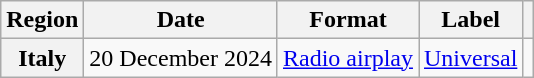<table class="wikitable plainrowheaders">
<tr>
<th scope="col">Region</th>
<th scope="col">Date</th>
<th scope="col">Format</th>
<th scope="col">Label</th>
<th scope="col" class="unsortable"></th>
</tr>
<tr>
<th scope="row">Italy</th>
<td>20 December 2024</td>
<td><a href='#'>Radio airplay</a></td>
<td><a href='#'>Universal</a></td>
<td style="text-align:center;"></td>
</tr>
</table>
